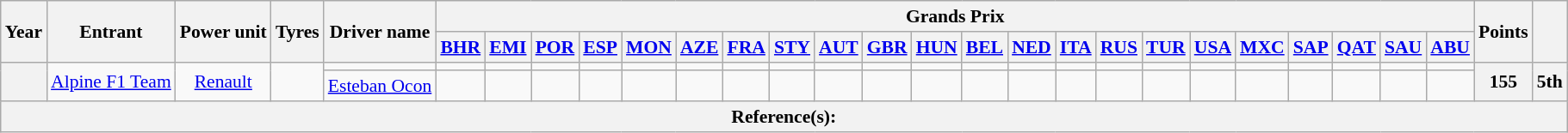<table class="wikitable" style="text-align:center; font-size:90%">
<tr>
<th rowspan="2">Year</th>
<th rowspan="2">Entrant</th>
<th rowspan="2">Power unit</th>
<th rowspan="2">Tyres</th>
<th rowspan="2">Driver name</th>
<th colspan="22">Grands Prix</th>
<th rowspan="2">Points</th>
<th rowspan="2"></th>
</tr>
<tr>
<th><a href='#'>BHR</a></th>
<th><a href='#'>EMI</a></th>
<th><a href='#'>POR</a></th>
<th><a href='#'>ESP</a></th>
<th><a href='#'>MON</a></th>
<th><a href='#'>AZE</a></th>
<th><a href='#'>FRA</a></th>
<th><a href='#'>STY</a></th>
<th><a href='#'>AUT</a></th>
<th><a href='#'>GBR</a></th>
<th><a href='#'>HUN</a></th>
<th><a href='#'>BEL</a></th>
<th><a href='#'>NED</a></th>
<th><a href='#'>ITA</a></th>
<th><a href='#'>RUS</a></th>
<th><a href='#'>TUR</a></th>
<th><a href='#'>USA</a></th>
<th><a href='#'>MXC</a></th>
<th><a href='#'>SAP</a></th>
<th><a href='#'>QAT</a></th>
<th><a href='#'>SAU</a></th>
<th><a href='#'>ABU</a></th>
</tr>
<tr>
<th rowspan="2"></th>
<td rowspan="2"><a href='#'>Alpine F1 Team</a></td>
<td rowspan="2"><a href='#'>Renault</a><br></td>
<td rowspan="2"></td>
<td align=left></td>
<td></td>
<td></td>
<td></td>
<td></td>
<td></td>
<td></td>
<td></td>
<td></td>
<td></td>
<td></td>
<td></td>
<td></td>
<td></td>
<td></td>
<td></td>
<td></td>
<td></td>
<td></td>
<td></td>
<td></td>
<td></td>
<td></td>
<th rowspan="2">155</th>
<th rowspan="2">5th</th>
</tr>
<tr>
<td align=left> <a href='#'>Esteban Ocon</a></td>
<td></td>
<td></td>
<td></td>
<td></td>
<td></td>
<td></td>
<td></td>
<td></td>
<td></td>
<td></td>
<td></td>
<td></td>
<td></td>
<td></td>
<td></td>
<td></td>
<td></td>
<td></td>
<td></td>
<td></td>
<td></td>
<td></td>
</tr>
<tr>
<th colspan="30">Reference(s):</th>
</tr>
</table>
